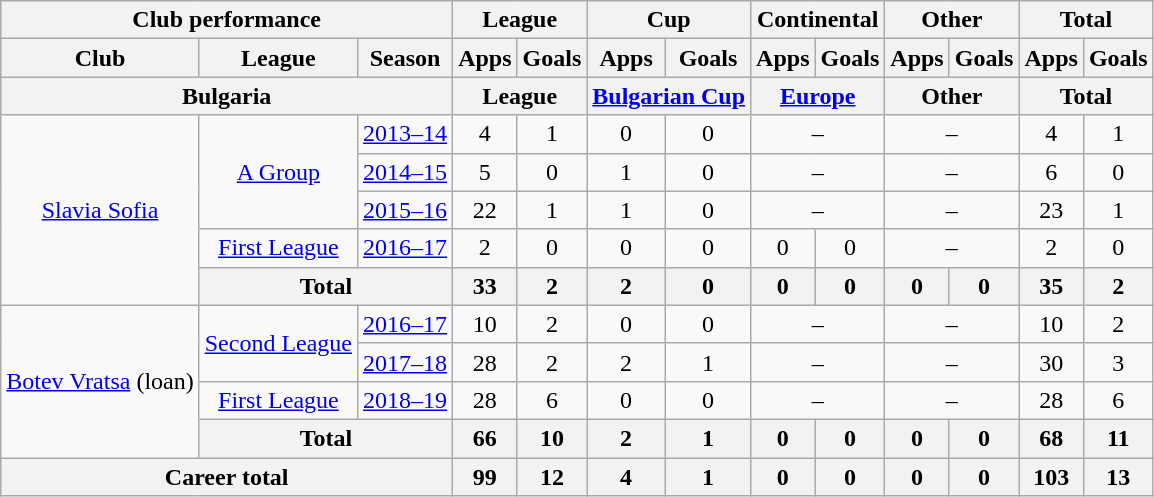<table class="wikitable" style="text-align: center">
<tr>
<th Colspan="3">Club performance</th>
<th Colspan="2">League</th>
<th Colspan="2">Cup</th>
<th Colspan="2">Continental</th>
<th Colspan="2">Other</th>
<th Colspan="3">Total</th>
</tr>
<tr>
<th>Club</th>
<th>League</th>
<th>Season</th>
<th>Apps</th>
<th>Goals</th>
<th>Apps</th>
<th>Goals</th>
<th>Apps</th>
<th>Goals</th>
<th>Apps</th>
<th>Goals</th>
<th>Apps</th>
<th>Goals</th>
</tr>
<tr>
<th Colspan="3">Bulgaria</th>
<th Colspan="2">League</th>
<th Colspan="2"><a href='#'>Bulgarian Cup</a></th>
<th Colspan="2"><a href='#'>Europe</a></th>
<th Colspan="2">Other</th>
<th Colspan="2">Total</th>
</tr>
<tr>
<td rowspan=5><a href='#'>Slavia Sofia</a></td>
<td rowspan="3"><a href='#'>A Group</a></td>
<td><a href='#'>2013–14</a></td>
<td>4</td>
<td>1</td>
<td>0</td>
<td>0</td>
<td colspan="2">–</td>
<td colspan="2">–</td>
<td>4</td>
<td>1</td>
</tr>
<tr>
<td><a href='#'>2014–15</a></td>
<td>5</td>
<td>0</td>
<td>1</td>
<td>0</td>
<td colspan="2">–</td>
<td colspan="2">–</td>
<td>6</td>
<td>0</td>
</tr>
<tr>
<td><a href='#'>2015–16</a></td>
<td>22</td>
<td>1</td>
<td>1</td>
<td>0</td>
<td colspan="2">–</td>
<td colspan="2">–</td>
<td>23</td>
<td>1</td>
</tr>
<tr>
<td rowspan="1"><a href='#'>First League</a></td>
<td><a href='#'>2016–17</a></td>
<td>2</td>
<td>0</td>
<td>0</td>
<td>0</td>
<td>0</td>
<td>0</td>
<td colspan="2">–</td>
<td>2</td>
<td>0</td>
</tr>
<tr>
<th colspan=2>Total</th>
<th>33</th>
<th>2</th>
<th>2</th>
<th>0</th>
<th>0</th>
<th>0</th>
<th>0</th>
<th>0</th>
<th>35</th>
<th>2</th>
</tr>
<tr>
<td rowspan="4" valign="center"><a href='#'>Botev Vratsa</a> (loan)</td>
<td rowspan="2"><a href='#'>Second League</a></td>
<td><a href='#'>2016–17</a></td>
<td>10</td>
<td>2</td>
<td>0</td>
<td>0</td>
<td colspan="2">–</td>
<td colspan="2">–</td>
<td>10</td>
<td>2</td>
</tr>
<tr>
<td><a href='#'>2017–18</a></td>
<td>28</td>
<td>2</td>
<td>2</td>
<td>1</td>
<td colspan="2">–</td>
<td colspan="2">–</td>
<td>30</td>
<td>3</td>
</tr>
<tr>
<td rowspan="1"><a href='#'>First League</a></td>
<td><a href='#'>2018–19</a></td>
<td>28</td>
<td>6</td>
<td>0</td>
<td>0</td>
<td colspan="2">–</td>
<td colspan="2">–</td>
<td>28</td>
<td>6</td>
</tr>
<tr>
<th colspan=2>Total</th>
<th>66</th>
<th>10</th>
<th>2</th>
<th>1</th>
<th>0</th>
<th>0</th>
<th>0</th>
<th>0</th>
<th>68</th>
<th>11</th>
</tr>
<tr>
<th colspan=3>Career total</th>
<th>99</th>
<th>12</th>
<th>4</th>
<th>1</th>
<th>0</th>
<th>0</th>
<th>0</th>
<th>0</th>
<th>103</th>
<th>13</th>
</tr>
</table>
